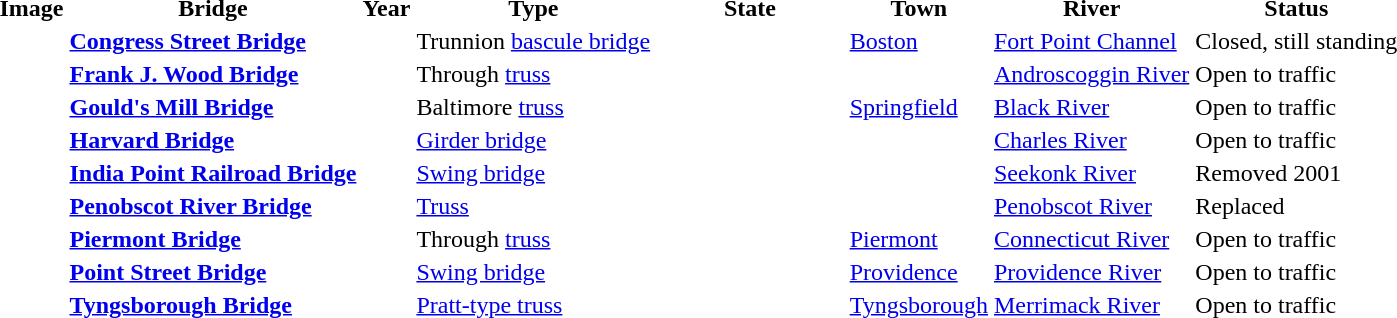<table>
<tr>
<th scope="col">Image</th>
<th scope="col">Bridge</th>
<th scope="col">Year</th>
<th scope="col">Type</th>
<th scope="col" width=125>State</th>
<th scope="col">Town</th>
<th scope="col">River</th>
<th scope="col">Status</th>
</tr>
<tr>
<td scope="row"></td>
<th style=text-align:left><a href='#'>Congress Street Bridge</a></th>
<td></td>
<td>Trunnion <a href='#'>bascule bridge</a></td>
<td></td>
<td><a href='#'>Boston</a></td>
<td><a href='#'>Fort Point Channel</a></td>
<td>Closed, still standing</td>
</tr>
<tr>
<td scope="row"></td>
<th style=text-align:left><a href='#'>Frank J. Wood Bridge</a></th>
<td></td>
<td>Through <a href='#'>truss</a></td>
<td></td>
<td></td>
<td><a href='#'>Androscoggin River</a></td>
<td>Open to traffic</td>
</tr>
<tr>
<td scope="row"></td>
<th style=text-align:left><a href='#'>Gould's Mill Bridge</a></th>
<td></td>
<td>Baltimore <a href='#'>truss</a></td>
<td></td>
<td><a href='#'>Springfield</a></td>
<td><a href='#'>Black River</a></td>
<td>Open to traffic</td>
</tr>
<tr>
<td scope="row"></td>
<th style=text-align:left><a href='#'>Harvard Bridge</a></th>
<td></td>
<td><a href='#'>Girder bridge</a></td>
<td></td>
<td></td>
<td><a href='#'>Charles River</a></td>
<td>Open to traffic</td>
</tr>
<tr>
<td scope="row"></td>
<th style=text-align:left><a href='#'>India Point Railroad Bridge</a></th>
<td></td>
<td><a href='#'>Swing bridge</a></td>
<td></td>
<td></td>
<td><a href='#'>Seekonk River</a></td>
<td>Removed 2001</td>
</tr>
<tr>
<td scope="row"></td>
<th style=text-align:left><a href='#'>Penobscot River Bridge</a></th>
<td></td>
<td><a href='#'>Truss</a></td>
<td></td>
<td></td>
<td><a href='#'>Penobscot River</a></td>
<td>Replaced </td>
</tr>
<tr>
<td scope="row"></td>
<th style=text-align:left><a href='#'>Piermont Bridge</a></th>
<td></td>
<td>Through <a href='#'>truss</a></td>
<td></td>
<td><a href='#'>Piermont</a></td>
<td><a href='#'>Connecticut River</a></td>
<td>Open to traffic</td>
</tr>
<tr>
<td scope="row"></td>
<th style=text-align:left><a href='#'>Point Street Bridge</a></th>
<td></td>
<td><a href='#'>Swing bridge</a></td>
<td></td>
<td><a href='#'>Providence</a></td>
<td><a href='#'>Providence River</a></td>
<td>Open to traffic</td>
</tr>
<tr>
<td scope="row"></td>
<th style=text-align:left><a href='#'>Tyngsborough Bridge</a></th>
<td></td>
<td><a href='#'>Pratt-type truss</a></td>
<td></td>
<td><a href='#'>Tyngsborough</a></td>
<td><a href='#'>Merrimack River</a></td>
<td>Open to traffic</td>
</tr>
</table>
